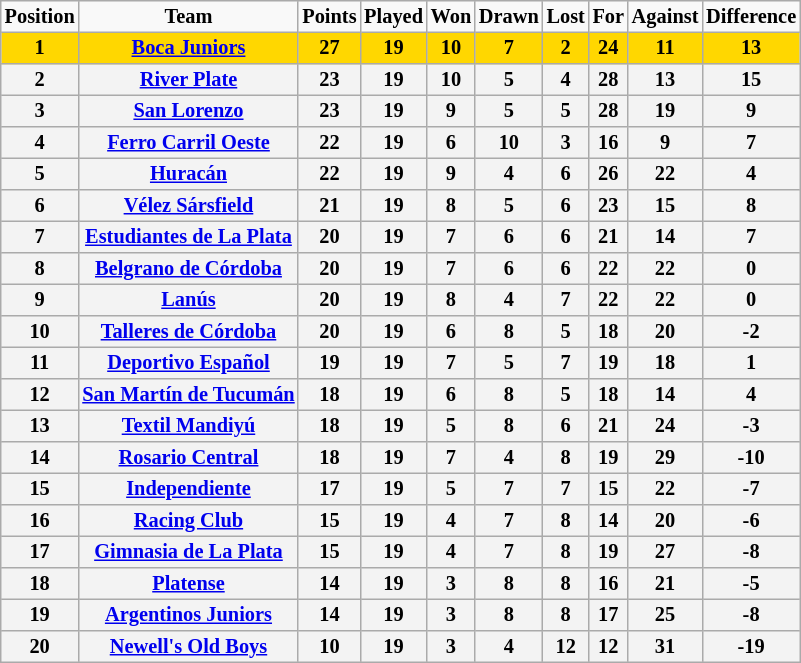<table border="2" cellpadding="2" cellspacing="0" style="margin: 0; background: #f9f9f9; border: 1px #aaa solid; border-collapse: collapse; font-size: 85%;">
<tr>
<th>Position</th>
<th>Team</th>
<th>Points</th>
<th>Played</th>
<th>Won</th>
<th>Drawn</th>
<th>Lost</th>
<th>For</th>
<th>Against</th>
<th>Difference</th>
</tr>
<tr>
<th bgcolor="gold">1</th>
<th bgcolor="gold"><a href='#'>Boca Juniors</a></th>
<th bgcolor="gold">27</th>
<th bgcolor="gold">19</th>
<th bgcolor="gold">10</th>
<th bgcolor="gold">7</th>
<th bgcolor="gold">2</th>
<th bgcolor="gold">24</th>
<th bgcolor="gold">11</th>
<th bgcolor="gold">13</th>
</tr>
<tr>
<th bgcolor="F3F3F3">2</th>
<th bgcolor="F3F3F3"><a href='#'>River Plate</a></th>
<th bgcolor="F3F3F3">23</th>
<th bgcolor="F3F3F3">19</th>
<th bgcolor="F3F3F3">10</th>
<th bgcolor="F3F3F3">5</th>
<th bgcolor="F3F3F3">4</th>
<th bgcolor="F3F3F3">28</th>
<th bgcolor="F3F3F3">13</th>
<th bgcolor="F3F3F3">15</th>
</tr>
<tr>
<th bgcolor="F3F3F3">3</th>
<th bgcolor="F3F3F3"><a href='#'>San Lorenzo</a></th>
<th bgcolor="F3F3F3">23</th>
<th bgcolor="F3F3F3">19</th>
<th bgcolor="F3F3F3">9</th>
<th bgcolor="F3F3F3">5</th>
<th bgcolor="F3F3F3">5</th>
<th bgcolor="F3F3F3">28</th>
<th bgcolor="F3F3F3">19</th>
<th bgcolor="F3F3F3">9</th>
</tr>
<tr>
<th bgcolor="F3F3F3">4</th>
<th bgcolor="F3F3F3"><a href='#'>Ferro Carril Oeste</a></th>
<th bgcolor="F3F3F3">22</th>
<th bgcolor="F3F3F3">19</th>
<th bgcolor="F3F3F3">6</th>
<th bgcolor="F3F3F3">10</th>
<th bgcolor="F3F3F3">3</th>
<th bgcolor="F3F3F3">16</th>
<th bgcolor="F3F3F3">9</th>
<th bgcolor="F3F3F3">7</th>
</tr>
<tr>
<th bgcolor="F3F3F3">5</th>
<th bgcolor="F3F3F3"><a href='#'>Huracán</a></th>
<th bgcolor="F3F3F3">22</th>
<th bgcolor="F3F3F3">19</th>
<th bgcolor="F3F3F3">9</th>
<th bgcolor="F3F3F3">4</th>
<th bgcolor="F3F3F3">6</th>
<th bgcolor="F3F3F3">26</th>
<th bgcolor="F3F3F3">22</th>
<th bgcolor="F3F3F3">4</th>
</tr>
<tr>
<th bgcolor="F3F3F3">6</th>
<th bgcolor="F3F3F3"><a href='#'>Vélez Sársfield</a></th>
<th bgcolor="F3F3F3">21</th>
<th bgcolor="F3F3F3">19</th>
<th bgcolor="F3F3F3">8</th>
<th bgcolor="F3F3F3">5</th>
<th bgcolor="F3F3F3">6</th>
<th bgcolor="F3F3F3">23</th>
<th bgcolor="F3F3F3">15</th>
<th bgcolor="F3F3F3">8</th>
</tr>
<tr>
<th bgcolor="F3F3F3">7</th>
<th bgcolor="F3F3F3"><a href='#'>Estudiantes de La Plata</a></th>
<th bgcolor="F3F3F3">20</th>
<th bgcolor="F3F3F3">19</th>
<th bgcolor="F3F3F3">7</th>
<th bgcolor="F3F3F3">6</th>
<th bgcolor="F3F3F3">6</th>
<th bgcolor="F3F3F3">21</th>
<th bgcolor="F3F3F3">14</th>
<th bgcolor="F3F3F3">7</th>
</tr>
<tr>
<th bgcolor="F3F3F3">8</th>
<th bgcolor="F3F3F3"><a href='#'>Belgrano de Córdoba</a></th>
<th bgcolor="F3F3F3">20</th>
<th bgcolor="F3F3F3">19</th>
<th bgcolor="F3F3F3">7</th>
<th bgcolor="F3F3F3">6</th>
<th bgcolor="F3F3F3">6</th>
<th bgcolor="F3F3F3">22</th>
<th bgcolor="F3F3F3">22</th>
<th bgcolor="F3F3F3">0</th>
</tr>
<tr>
<th bgcolor="F3F3F3">9</th>
<th bgcolor="F3F3F3"><a href='#'>Lanús</a></th>
<th bgcolor="F3F3F3">20</th>
<th bgcolor="F3F3F3">19</th>
<th bgcolor="F3F3F3">8</th>
<th bgcolor="F3F3F3">4</th>
<th bgcolor="F3F3F3">7</th>
<th bgcolor="F3F3F3">22</th>
<th bgcolor="F3F3F3">22</th>
<th bgcolor="F3F3F3">0</th>
</tr>
<tr>
<th bgcolor="F3F3F3">10</th>
<th bgcolor="F3F3F3"><a href='#'>Talleres de Córdoba</a></th>
<th bgcolor="F3F3F3">20</th>
<th bgcolor="F3F3F3">19</th>
<th bgcolor="F3F3F3">6</th>
<th bgcolor="F3F3F3">8</th>
<th bgcolor="F3F3F3">5</th>
<th bgcolor="F3F3F3">18</th>
<th bgcolor="F3F3F3">20</th>
<th bgcolor="F3F3F3">-2</th>
</tr>
<tr>
<th bgcolor="F3F3F3">11</th>
<th bgcolor="F3F3F3"><a href='#'>Deportivo Español</a></th>
<th bgcolor="F3F3F3">19</th>
<th bgcolor="F3F3F3">19</th>
<th bgcolor="F3F3F3">7</th>
<th bgcolor="F3F3F3">5</th>
<th bgcolor="F3F3F3">7</th>
<th bgcolor="F3F3F3">19</th>
<th bgcolor="F3F3F3">18</th>
<th bgcolor="F3F3F3">1</th>
</tr>
<tr>
<th bgcolor="F3F3F3">12</th>
<th bgcolor="F3F3F3"><a href='#'>San Martín de Tucumán</a></th>
<th bgcolor="F3F3F3">18</th>
<th bgcolor="F3F3F3">19</th>
<th bgcolor="F3F3F3">6</th>
<th bgcolor="F3F3F3">8</th>
<th bgcolor="F3F3F3">5</th>
<th bgcolor="F3F3F3">18</th>
<th bgcolor="F3F3F3">14</th>
<th bgcolor="F3F3F3">4</th>
</tr>
<tr>
<th bgcolor="F3F3F3">13</th>
<th bgcolor="F3F3F3"><a href='#'>Textil Mandiyú</a></th>
<th bgcolor="F3F3F3">18</th>
<th bgcolor="F3F3F3">19</th>
<th bgcolor="F3F3F3">5</th>
<th bgcolor="F3F3F3">8</th>
<th bgcolor="F3F3F3">6</th>
<th bgcolor="F3F3F3">21</th>
<th bgcolor="F3F3F3">24</th>
<th bgcolor="F3F3F3">-3</th>
</tr>
<tr>
<th bgcolor="F3F3F3">14</th>
<th bgcolor="F3F3F3"><a href='#'>Rosario Central</a></th>
<th bgcolor="F3F3F3">18</th>
<th bgcolor="F3F3F3">19</th>
<th bgcolor="F3F3F3">7</th>
<th bgcolor="F3F3F3">4</th>
<th bgcolor="F3F3F3">8</th>
<th bgcolor="F3F3F3">19</th>
<th bgcolor="F3F3F3">29</th>
<th bgcolor="F3F3F3">-10</th>
</tr>
<tr>
<th bgcolor="F3F3F3">15</th>
<th bgcolor="F3F3F3"><a href='#'>Independiente</a></th>
<th bgcolor="F3F3F3">17</th>
<th bgcolor="F3F3F3">19</th>
<th bgcolor="F3F3F3">5</th>
<th bgcolor="F3F3F3">7</th>
<th bgcolor="F3F3F3">7</th>
<th bgcolor="F3F3F3">15</th>
<th bgcolor="F3F3F3">22</th>
<th bgcolor="F3F3F3">-7</th>
</tr>
<tr>
<th bgcolor="F3F3F3">16</th>
<th bgcolor="F3F3F3"><a href='#'>Racing Club</a></th>
<th bgcolor="F3F3F3">15</th>
<th bgcolor="F3F3F3">19</th>
<th bgcolor="F3F3F3">4</th>
<th bgcolor="F3F3F3">7</th>
<th bgcolor="F3F3F3">8</th>
<th bgcolor="F3F3F3">14</th>
<th bgcolor="F3F3F3">20</th>
<th bgcolor="F3F3F3">-6</th>
</tr>
<tr>
<th bgcolor="F3F3F3">17</th>
<th bgcolor="F3F3F3"><a href='#'>Gimnasia de La Plata</a></th>
<th bgcolor="F3F3F3">15</th>
<th bgcolor="F3F3F3">19</th>
<th bgcolor="F3F3F3">4</th>
<th bgcolor="F3F3F3">7</th>
<th bgcolor="F3F3F3">8</th>
<th bgcolor="F3F3F3">19</th>
<th bgcolor="F3F3F3">27</th>
<th bgcolor="F3F3F3">-8</th>
</tr>
<tr>
<th bgcolor="F3F3F3">18</th>
<th bgcolor="F3F3F3"><a href='#'>Platense</a></th>
<th bgcolor="F3F3F3">14</th>
<th bgcolor="F3F3F3">19</th>
<th bgcolor="F3F3F3">3</th>
<th bgcolor="F3F3F3">8</th>
<th bgcolor="F3F3F3">8</th>
<th bgcolor="F3F3F3">16</th>
<th bgcolor="F3F3F3">21</th>
<th bgcolor="F3F3F3">-5</th>
</tr>
<tr>
<th bgcolor="F3F3F3">19</th>
<th bgcolor="F3F3F3"><a href='#'>Argentinos Juniors</a></th>
<th bgcolor="F3F3F3">14</th>
<th bgcolor="F3F3F3">19</th>
<th bgcolor="F3F3F3">3</th>
<th bgcolor="F3F3F3">8</th>
<th bgcolor="F3F3F3">8</th>
<th bgcolor="F3F3F3">17</th>
<th bgcolor="F3F3F3">25</th>
<th bgcolor="F3F3F3">-8</th>
</tr>
<tr>
<th bgcolor="F3F3F3">20</th>
<th bgcolor="F3F3F3"><a href='#'>Newell's Old Boys</a></th>
<th bgcolor="F3F3F3">10</th>
<th bgcolor="F3F3F3">19</th>
<th bgcolor="F3F3F3">3</th>
<th bgcolor="F3F3F3">4</th>
<th bgcolor="F3F3F3">12</th>
<th bgcolor="F3F3F3">12</th>
<th bgcolor="F3F3F3">31</th>
<th bgcolor="F3F3F3">-19</th>
</tr>
</table>
